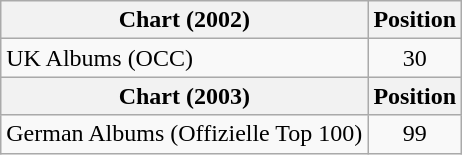<table class="wikitable">
<tr>
<th>Chart (2002)</th>
<th>Position</th>
</tr>
<tr>
<td>UK Albums (OCC)</td>
<td style="text-align:center;">30</td>
</tr>
<tr>
<th>Chart (2003)</th>
<th>Position</th>
</tr>
<tr>
<td>German Albums (Offizielle Top 100)</td>
<td style="text-align:center;">99</td>
</tr>
</table>
